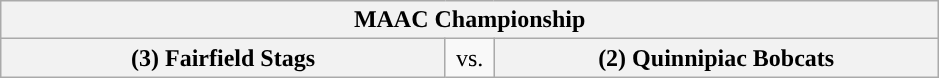<table class="wikitable">
<tr>
<th style="width: 604px;" colspan=3>MAAC Championship</th>
</tr>
<tr>
<th style="width: 289px; ">(3) Fairfield Stags</th>
<td style="width: 25px; text-align:center">vs.</td>
<th style="width: 289px; ">(2) Quinnipiac Bobcats</th>
</tr>
</table>
